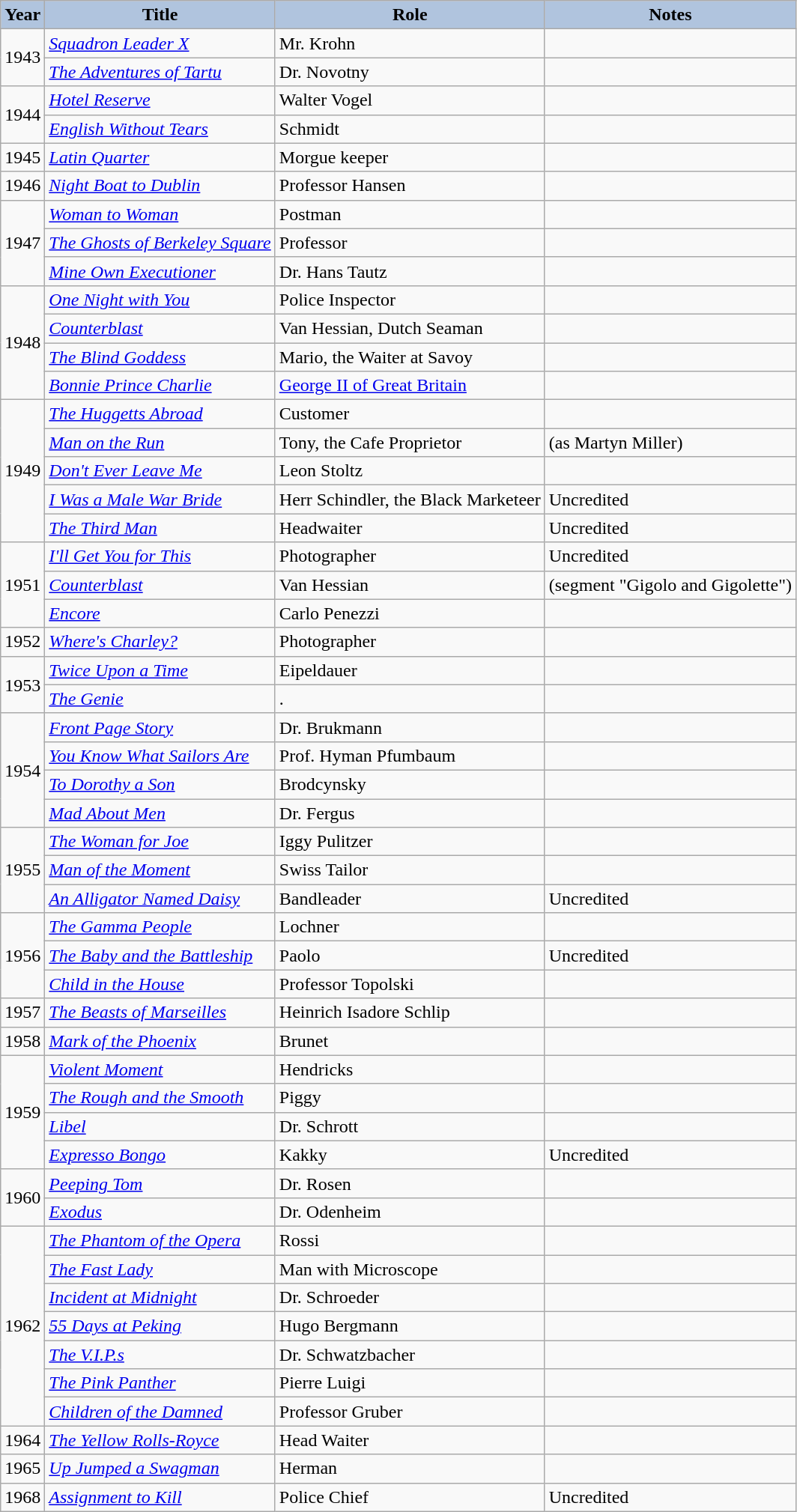<table class="wikitable" style="font-size:100%;" ;>
<tr style="text-align:center;">
<th style="background:#B0C4DE;">Year</th>
<th style="background:#B0C4DE;">Title</th>
<th style="background:#B0C4DE;">Role</th>
<th style="background:#B0C4DE;">Notes</th>
</tr>
<tr>
<td rowspan="2">1943</td>
<td><em><a href='#'>Squadron Leader X</a></em></td>
<td>Mr. Krohn</td>
<td></td>
</tr>
<tr>
<td><em><a href='#'>The Adventures of Tartu</a></em></td>
<td>Dr. Novotny</td>
<td></td>
</tr>
<tr>
<td rowspan="2">1944</td>
<td><em><a href='#'>Hotel Reserve</a></em></td>
<td>Walter Vogel</td>
<td></td>
</tr>
<tr>
<td><em><a href='#'>English Without Tears</a></em></td>
<td>Schmidt</td>
<td></td>
</tr>
<tr>
<td>1945</td>
<td><em><a href='#'>Latin Quarter</a></em></td>
<td>Morgue keeper</td>
<td></td>
</tr>
<tr>
<td>1946</td>
<td><em><a href='#'>Night Boat to Dublin</a></em></td>
<td>Professor Hansen</td>
<td></td>
</tr>
<tr>
<td rowspan="3">1947</td>
<td><em><a href='#'>Woman to Woman</a></em></td>
<td>Postman</td>
<td></td>
</tr>
<tr>
<td><em><a href='#'>The Ghosts of Berkeley Square</a></em></td>
<td>Professor</td>
<td></td>
</tr>
<tr>
<td><em><a href='#'>Mine Own Executioner</a></em></td>
<td>Dr. Hans Tautz</td>
<td></td>
</tr>
<tr>
<td rowspan="4">1948</td>
<td><em><a href='#'>One Night with You</a></em></td>
<td>Police Inspector</td>
<td></td>
</tr>
<tr>
<td><em><a href='#'>Counterblast</a></em></td>
<td>Van Hessian, Dutch Seaman</td>
<td></td>
</tr>
<tr>
<td><em><a href='#'>The Blind Goddess</a></em></td>
<td>Mario, the Waiter at Savoy</td>
<td></td>
</tr>
<tr>
<td><em><a href='#'>Bonnie Prince Charlie</a></em></td>
<td><a href='#'>George II of Great Britain</a></td>
<td></td>
</tr>
<tr>
<td rowspan="5">1949</td>
<td><em><a href='#'>The Huggetts Abroad</a></em></td>
<td>Customer</td>
<td></td>
</tr>
<tr>
<td><em><a href='#'>Man on the Run</a></em></td>
<td>Tony, the Cafe Proprietor</td>
<td>(as Martyn Miller)</td>
</tr>
<tr>
<td><em><a href='#'>Don't Ever Leave Me</a></em></td>
<td>Leon Stoltz</td>
<td></td>
</tr>
<tr>
<td><em><a href='#'>I Was a Male War Bride</a></em></td>
<td>Herr Schindler, the Black Marketeer</td>
<td>Uncredited</td>
</tr>
<tr>
<td><em><a href='#'>The Third Man</a></em></td>
<td>Headwaiter</td>
<td>Uncredited</td>
</tr>
<tr>
<td rowspan="3">1951</td>
<td><em><a href='#'>I'll Get You for This</a></em></td>
<td>Photographer</td>
<td>Uncredited</td>
</tr>
<tr>
<td><em><a href='#'>Counterblast</a></em></td>
<td>Van Hessian</td>
<td>(segment "Gigolo and Gigolette")</td>
</tr>
<tr>
<td><em><a href='#'>Encore</a></em></td>
<td>Carlo Penezzi</td>
<td></td>
</tr>
<tr>
<td>1952</td>
<td><em><a href='#'>Where's Charley?</a></em></td>
<td>Photographer</td>
<td></td>
</tr>
<tr>
<td rowspan="2">1953</td>
<td><em><a href='#'>Twice Upon a Time</a></em></td>
<td>Eipeldauer</td>
<td></td>
</tr>
<tr>
<td><em><a href='#'>The Genie</a></em></td>
<td>.</td>
<td></td>
</tr>
<tr>
<td rowspan="4">1954</td>
<td><em><a href='#'>Front Page Story</a></em></td>
<td>Dr. Brukmann</td>
<td></td>
</tr>
<tr>
<td><em><a href='#'>You Know What Sailors Are</a></em></td>
<td>Prof. Hyman Pfumbaum</td>
<td></td>
</tr>
<tr>
<td><em><a href='#'>To Dorothy a Son</a></em></td>
<td>Brodcynsky</td>
<td></td>
</tr>
<tr>
<td><em><a href='#'>Mad About Men</a></em></td>
<td>Dr. Fergus</td>
<td></td>
</tr>
<tr>
<td rowspan="3">1955</td>
<td><em><a href='#'>The Woman for Joe</a></em></td>
<td>Iggy Pulitzer</td>
<td></td>
</tr>
<tr>
<td><em><a href='#'>Man of the Moment</a></em></td>
<td>Swiss Tailor</td>
<td></td>
</tr>
<tr>
<td><em><a href='#'>An Alligator Named Daisy</a></em></td>
<td>Bandleader</td>
<td>Uncredited</td>
</tr>
<tr>
<td rowspan="3">1956</td>
<td><em><a href='#'>The Gamma People</a></em></td>
<td>Lochner</td>
<td></td>
</tr>
<tr>
<td><em><a href='#'>The Baby and the Battleship</a></em></td>
<td>Paolo</td>
<td>Uncredited</td>
</tr>
<tr>
<td><em><a href='#'>Child in the House</a></em></td>
<td>Professor Topolski</td>
<td></td>
</tr>
<tr>
<td>1957</td>
<td><em><a href='#'>The Beasts of Marseilles</a></em></td>
<td>Heinrich Isadore Schlip</td>
<td></td>
</tr>
<tr>
<td>1958</td>
<td><em><a href='#'>Mark of the Phoenix</a></em></td>
<td>Brunet</td>
<td></td>
</tr>
<tr>
<td rowspan="4">1959</td>
<td><em><a href='#'>Violent Moment</a></em></td>
<td>Hendricks</td>
<td></td>
</tr>
<tr>
<td><em><a href='#'>The Rough and the Smooth</a></em></td>
<td>Piggy</td>
<td></td>
</tr>
<tr>
<td><em><a href='#'>Libel</a></em></td>
<td>Dr. Schrott</td>
<td></td>
</tr>
<tr>
<td><em><a href='#'>Expresso Bongo</a></em></td>
<td>Kakky</td>
<td>Uncredited</td>
</tr>
<tr>
<td rowspan="2">1960</td>
<td><em><a href='#'>Peeping Tom</a></em></td>
<td>Dr. Rosen</td>
<td></td>
</tr>
<tr>
<td><em><a href='#'>Exodus</a></em></td>
<td>Dr. Odenheim</td>
<td></td>
</tr>
<tr>
<td rowspan="7">1962</td>
<td><em><a href='#'>The Phantom of the Opera</a></em></td>
<td>Rossi</td>
<td></td>
</tr>
<tr>
<td><em><a href='#'>The Fast Lady</a></em></td>
<td>Man with Microscope</td>
<td></td>
</tr>
<tr>
<td><em><a href='#'>Incident at Midnight</a></em></td>
<td>Dr. Schroeder</td>
<td></td>
</tr>
<tr>
<td><em><a href='#'>55 Days at Peking</a></em></td>
<td>Hugo Bergmann</td>
<td></td>
</tr>
<tr>
<td><em><a href='#'>The V.I.P.s</a></em></td>
<td>Dr. Schwatzbacher</td>
<td></td>
</tr>
<tr>
<td><em><a href='#'>The Pink Panther</a></em></td>
<td>Pierre Luigi</td>
<td></td>
</tr>
<tr>
<td><em><a href='#'>Children of the Damned</a></em></td>
<td>Professor Gruber</td>
<td></td>
</tr>
<tr>
<td>1964</td>
<td><em><a href='#'>The Yellow Rolls-Royce</a></em></td>
<td>Head Waiter</td>
<td></td>
</tr>
<tr>
<td>1965</td>
<td><em><a href='#'>Up Jumped a Swagman</a></em></td>
<td>Herman</td>
<td></td>
</tr>
<tr>
<td>1968</td>
<td><em><a href='#'>Assignment to Kill</a></em></td>
<td>Police Chief</td>
<td>Uncredited</td>
</tr>
</table>
